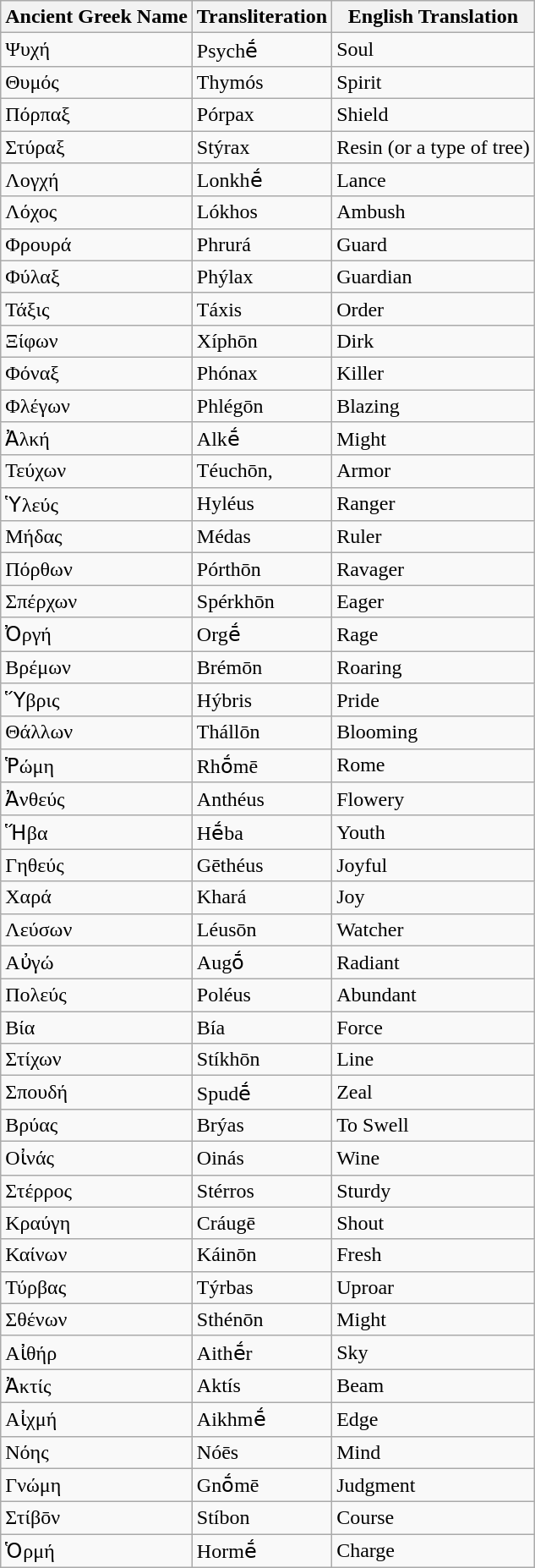<table class="wikitable">
<tr>
<th>Ancient Greek Name</th>
<th>Transliteration</th>
<th>English Translation</th>
</tr>
<tr>
<td>Ψυχή</td>
<td>Psychḗ</td>
<td>Soul</td>
</tr>
<tr>
<td>Θυμός</td>
<td>Thymós</td>
<td>Spirit</td>
</tr>
<tr>
<td>Πόρπαξ</td>
<td>Pórpax</td>
<td>Shield</td>
</tr>
<tr>
<td>Στύραξ</td>
<td>Stýrax</td>
<td>Resin (or a type of tree)</td>
</tr>
<tr>
<td>Λογχή</td>
<td>Lonkhḗ</td>
<td>Lance</td>
</tr>
<tr>
<td>Λόχος</td>
<td>Lókhos</td>
<td>Ambush</td>
</tr>
<tr>
<td>Φρουρά</td>
<td>Phrurá</td>
<td>Guard</td>
</tr>
<tr>
<td>Φύλαξ</td>
<td>Phýlax</td>
<td>Guardian</td>
</tr>
<tr>
<td>Τάξις</td>
<td>Táxis</td>
<td>Order</td>
</tr>
<tr>
<td>Ξίφων</td>
<td>Xíphōn</td>
<td>Dirk</td>
</tr>
<tr>
<td>Φόναξ</td>
<td>Phónax</td>
<td>Killer</td>
</tr>
<tr>
<td>Φλέγων</td>
<td>Phlégōn</td>
<td>Blazing</td>
</tr>
<tr>
<td>Ἀλκή</td>
<td>Alkḗ</td>
<td>Might</td>
</tr>
<tr>
<td>Τεύχων</td>
<td>Téuchōn,</td>
<td>Armor</td>
</tr>
<tr>
<td>Ὑλεύς</td>
<td>Hyléus</td>
<td>Ranger</td>
</tr>
<tr>
<td>Μήδας</td>
<td>Médas</td>
<td>Ruler</td>
</tr>
<tr>
<td>Πόρθων</td>
<td>Pórthōn</td>
<td>Ravager</td>
</tr>
<tr>
<td>Σπέρχων</td>
<td>Spérkhōn</td>
<td>Eager</td>
</tr>
<tr>
<td>Ὀργή</td>
<td>Orgḗ</td>
<td>Rage</td>
</tr>
<tr>
<td>Βρέμων</td>
<td>Brémōn</td>
<td>Roaring</td>
</tr>
<tr>
<td>Ὕβρις</td>
<td>Hýbris</td>
<td>Pride</td>
</tr>
<tr>
<td>Θάλλων</td>
<td>Thállōn</td>
<td>Blooming</td>
</tr>
<tr>
<td>Ῥώμη</td>
<td>Rhṓmē</td>
<td>Rome</td>
</tr>
<tr>
<td>Ἀνθεύς</td>
<td>Anthéus</td>
<td>Flowery</td>
</tr>
<tr>
<td>Ἥβα</td>
<td>Hḗba</td>
<td>Youth</td>
</tr>
<tr>
<td>Γηθεύς</td>
<td>Gēthéus</td>
<td>Joyful</td>
</tr>
<tr>
<td>Χαρά</td>
<td>Khará</td>
<td>Joy</td>
</tr>
<tr>
<td>Λεύσων</td>
<td>Léusōn</td>
<td>Watcher</td>
</tr>
<tr>
<td>Αὐγώ</td>
<td>Augṓ</td>
<td>Radiant</td>
</tr>
<tr>
<td>Πολεύς</td>
<td>Poléus</td>
<td>Abundant</td>
</tr>
<tr>
<td>Βία</td>
<td>Bía</td>
<td>Force</td>
</tr>
<tr>
<td>Στίχων</td>
<td>Stíkhōn</td>
<td>Line</td>
</tr>
<tr>
<td>Σπουδή</td>
<td>Spudḗ</td>
<td>Zeal</td>
</tr>
<tr>
<td>Βρύας</td>
<td>Brýas</td>
<td>To Swell</td>
</tr>
<tr>
<td>Οἰνάς</td>
<td>Oinás</td>
<td>Wine</td>
</tr>
<tr>
<td>Στέρρος</td>
<td>Stérros</td>
<td>Sturdy</td>
</tr>
<tr>
<td>Κραύγη</td>
<td>Cráugē</td>
<td>Shout</td>
</tr>
<tr>
<td>Καίνων</td>
<td>Káinōn</td>
<td>Fresh</td>
</tr>
<tr>
<td>Τύρβας</td>
<td>Týrbas</td>
<td>Uproar</td>
</tr>
<tr>
<td>Σθένων</td>
<td>Sthénōn</td>
<td>Might</td>
</tr>
<tr>
<td>Αἰθήρ</td>
<td>Aithḗr</td>
<td>Sky</td>
</tr>
<tr>
<td>Ἀκτίς</td>
<td>Aktís</td>
<td>Beam</td>
</tr>
<tr>
<td>Αἰχμή</td>
<td>Aikhmḗ</td>
<td>Edge</td>
</tr>
<tr>
<td>Νόης</td>
<td>Nóēs</td>
<td>Mind</td>
</tr>
<tr>
<td>Γνώμη</td>
<td>Gnṓmē</td>
<td>Judgment</td>
</tr>
<tr>
<td>Στίβōν</td>
<td>Stíbon</td>
<td>Course</td>
</tr>
<tr>
<td>Ὁρμή</td>
<td>Hormḗ</td>
<td>Charge</td>
</tr>
</table>
